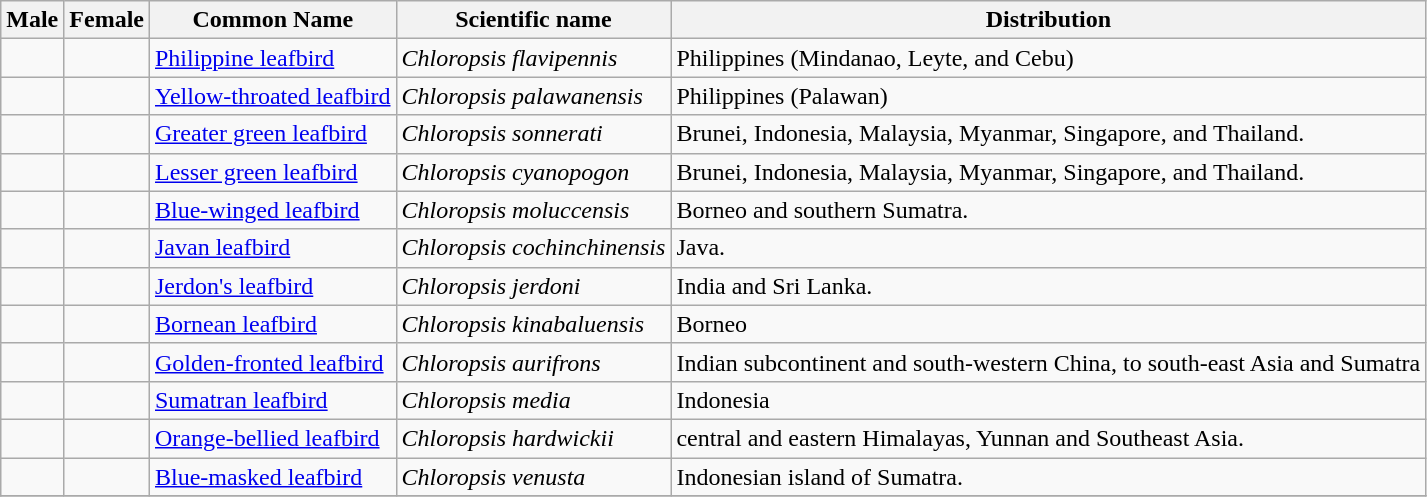<table class="wikitable ">
<tr>
<th>Male</th>
<th>Female</th>
<th>Common Name</th>
<th>Scientific name</th>
<th>Distribution</th>
</tr>
<tr>
<td></td>
<td></td>
<td><a href='#'>Philippine leafbird</a></td>
<td><em>Chloropsis flavipennis</em></td>
<td>Philippines (Mindanao, Leyte, and Cebu)</td>
</tr>
<tr>
<td></td>
<td></td>
<td><a href='#'>Yellow-throated leafbird</a></td>
<td><em>Chloropsis palawanensis</em></td>
<td>Philippines (Palawan)</td>
</tr>
<tr>
<td></td>
<td></td>
<td><a href='#'>Greater green leafbird</a></td>
<td><em>Chloropsis sonnerati</em></td>
<td>Brunei, Indonesia, Malaysia, Myanmar, Singapore, and Thailand.</td>
</tr>
<tr>
<td></td>
<td></td>
<td><a href='#'>Lesser green leafbird</a></td>
<td><em>Chloropsis cyanopogon</em></td>
<td>Brunei, Indonesia, Malaysia, Myanmar, Singapore, and Thailand.</td>
</tr>
<tr>
<td></td>
<td></td>
<td><a href='#'>Blue-winged leafbird</a></td>
<td><em>Chloropsis moluccensis</em></td>
<td>Borneo and southern Sumatra.</td>
</tr>
<tr>
<td></td>
<td></td>
<td><a href='#'>Javan leafbird</a></td>
<td><em>Chloropsis cochinchinensis</em></td>
<td>Java.</td>
</tr>
<tr>
<td></td>
<td></td>
<td><a href='#'>Jerdon's leafbird</a></td>
<td><em>Chloropsis jerdoni</em></td>
<td>India and Sri Lanka.</td>
</tr>
<tr>
<td></td>
<td></td>
<td><a href='#'>Bornean leafbird</a></td>
<td><em>Chloropsis kinabaluensis</em></td>
<td>Borneo</td>
</tr>
<tr>
<td></td>
<td></td>
<td><a href='#'>Golden-fronted leafbird</a></td>
<td><em>Chloropsis aurifrons</em></td>
<td>Indian subcontinent and south-western China, to south-east Asia and Sumatra</td>
</tr>
<tr>
<td></td>
<td></td>
<td><a href='#'>Sumatran leafbird</a></td>
<td><em>Chloropsis media</em></td>
<td>Indonesia</td>
</tr>
<tr>
<td></td>
<td></td>
<td><a href='#'>Orange-bellied leafbird</a></td>
<td><em>Chloropsis hardwickii</em></td>
<td>central and eastern Himalayas, Yunnan and Southeast Asia.</td>
</tr>
<tr>
<td></td>
<td></td>
<td><a href='#'>Blue-masked leafbird</a></td>
<td><em>Chloropsis venusta</em></td>
<td>Indonesian island of Sumatra.</td>
</tr>
<tr>
</tr>
</table>
